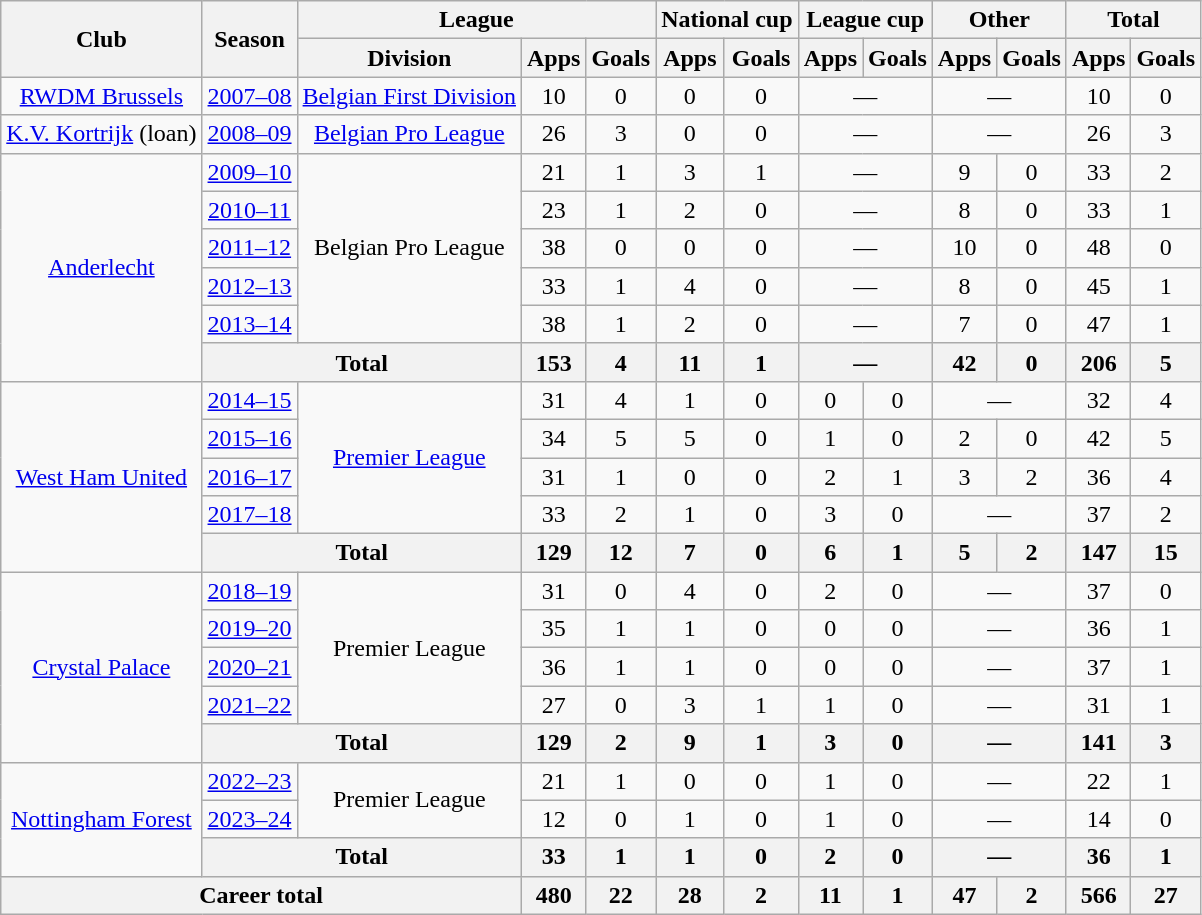<table class="wikitable" style="text-align: center">
<tr>
<th rowspan="2">Club</th>
<th rowspan="2">Season</th>
<th colspan="3">League</th>
<th colspan="2">National cup</th>
<th colspan="2">League cup</th>
<th colspan="2">Other</th>
<th colspan="2">Total</th>
</tr>
<tr>
<th>Division</th>
<th>Apps</th>
<th>Goals</th>
<th>Apps</th>
<th>Goals</th>
<th>Apps</th>
<th>Goals</th>
<th>Apps</th>
<th>Goals</th>
<th>Apps</th>
<th>Goals</th>
</tr>
<tr>
<td><a href='#'>RWDM Brussels</a></td>
<td><a href='#'>2007–08</a></td>
<td><a href='#'>Belgian First Division</a></td>
<td>10</td>
<td>0</td>
<td>0</td>
<td>0</td>
<td colspan="2">—</td>
<td colspan="2">—</td>
<td>10</td>
<td>0</td>
</tr>
<tr>
<td><a href='#'>K.V. Kortrijk</a> (loan)</td>
<td><a href='#'>2008–09</a></td>
<td><a href='#'>Belgian Pro League</a></td>
<td>26</td>
<td>3</td>
<td>0</td>
<td>0</td>
<td colspan="2">—</td>
<td colspan="2">—</td>
<td>26</td>
<td>3</td>
</tr>
<tr>
<td rowspan="6"><a href='#'>Anderlecht</a></td>
<td><a href='#'>2009–10</a></td>
<td rowspan="5">Belgian Pro League</td>
<td>21</td>
<td>1</td>
<td>3</td>
<td>1</td>
<td colspan="2">—</td>
<td>9</td>
<td>0</td>
<td>33</td>
<td>2</td>
</tr>
<tr>
<td><a href='#'>2010–11</a></td>
<td>23</td>
<td>1</td>
<td>2</td>
<td>0</td>
<td colspan="2">—</td>
<td>8</td>
<td>0</td>
<td>33</td>
<td>1</td>
</tr>
<tr>
<td><a href='#'>2011–12</a></td>
<td>38</td>
<td>0</td>
<td>0</td>
<td>0</td>
<td colspan="2">—</td>
<td>10</td>
<td>0</td>
<td>48</td>
<td>0</td>
</tr>
<tr>
<td><a href='#'>2012–13</a></td>
<td>33</td>
<td>1</td>
<td>4</td>
<td>0</td>
<td colspan="2">—</td>
<td>8</td>
<td>0</td>
<td>45</td>
<td>1</td>
</tr>
<tr>
<td><a href='#'>2013–14</a></td>
<td>38</td>
<td>1</td>
<td>2</td>
<td>0</td>
<td colspan="2">—</td>
<td>7</td>
<td>0</td>
<td>47</td>
<td>1</td>
</tr>
<tr>
<th colspan="2">Total</th>
<th>153</th>
<th>4</th>
<th>11</th>
<th>1</th>
<th colspan="2">—</th>
<th>42</th>
<th>0</th>
<th>206</th>
<th>5</th>
</tr>
<tr>
<td rowspan="5"><a href='#'>West Ham United</a></td>
<td><a href='#'>2014–15</a></td>
<td rowspan="4"><a href='#'>Premier League</a></td>
<td>31</td>
<td>4</td>
<td>1</td>
<td>0</td>
<td>0</td>
<td>0</td>
<td colspan="2">—</td>
<td>32</td>
<td>4</td>
</tr>
<tr>
<td><a href='#'>2015–16</a></td>
<td>34</td>
<td>5</td>
<td>5</td>
<td>0</td>
<td>1</td>
<td>0</td>
<td>2</td>
<td>0</td>
<td>42</td>
<td>5</td>
</tr>
<tr>
<td><a href='#'>2016–17</a></td>
<td>31</td>
<td>1</td>
<td>0</td>
<td>0</td>
<td>2</td>
<td>1</td>
<td>3</td>
<td>2</td>
<td>36</td>
<td>4</td>
</tr>
<tr>
<td><a href='#'>2017–18</a></td>
<td>33</td>
<td>2</td>
<td>1</td>
<td>0</td>
<td>3</td>
<td>0</td>
<td colspan="2">—</td>
<td>37</td>
<td>2</td>
</tr>
<tr>
<th colspan="2">Total</th>
<th>129</th>
<th>12</th>
<th>7</th>
<th>0</th>
<th>6</th>
<th>1</th>
<th>5</th>
<th>2</th>
<th>147</th>
<th>15</th>
</tr>
<tr>
<td rowspan="5"><a href='#'>Crystal Palace</a></td>
<td><a href='#'>2018–19</a></td>
<td rowspan="4">Premier League</td>
<td>31</td>
<td>0</td>
<td>4</td>
<td>0</td>
<td>2</td>
<td>0</td>
<td colspan="2">—</td>
<td>37</td>
<td>0</td>
</tr>
<tr>
<td><a href='#'>2019–20</a></td>
<td>35</td>
<td>1</td>
<td>1</td>
<td>0</td>
<td>0</td>
<td>0</td>
<td colspan="2">—</td>
<td>36</td>
<td>1</td>
</tr>
<tr>
<td><a href='#'>2020–21</a></td>
<td>36</td>
<td>1</td>
<td>1</td>
<td>0</td>
<td>0</td>
<td>0</td>
<td colspan="2">—</td>
<td>37</td>
<td>1</td>
</tr>
<tr>
<td><a href='#'>2021–22</a></td>
<td>27</td>
<td>0</td>
<td>3</td>
<td>1</td>
<td>1</td>
<td>0</td>
<td colspan="2">—</td>
<td>31</td>
<td>1</td>
</tr>
<tr>
<th colspan="2">Total</th>
<th>129</th>
<th>2</th>
<th>9</th>
<th>1</th>
<th>3</th>
<th>0</th>
<th colspan="2">—</th>
<th>141</th>
<th>3</th>
</tr>
<tr>
<td rowspan="3"><a href='#'>Nottingham Forest</a></td>
<td><a href='#'>2022–23</a></td>
<td rowspan="2">Premier League</td>
<td>21</td>
<td>1</td>
<td>0</td>
<td>0</td>
<td>1</td>
<td>0</td>
<td colspan="2">—</td>
<td>22</td>
<td>1</td>
</tr>
<tr>
<td><a href='#'>2023–24</a></td>
<td>12</td>
<td>0</td>
<td>1</td>
<td>0</td>
<td>1</td>
<td>0</td>
<td colspan="2">—</td>
<td>14</td>
<td>0</td>
</tr>
<tr>
<th colspan="2">Total</th>
<th>33</th>
<th>1</th>
<th>1</th>
<th>0</th>
<th>2</th>
<th>0</th>
<th colspan="2">—</th>
<th>36</th>
<th>1</th>
</tr>
<tr>
<th colspan="3">Career total</th>
<th>480</th>
<th>22</th>
<th>28</th>
<th>2</th>
<th>11</th>
<th>1</th>
<th>47</th>
<th>2</th>
<th>566</th>
<th>27</th>
</tr>
</table>
